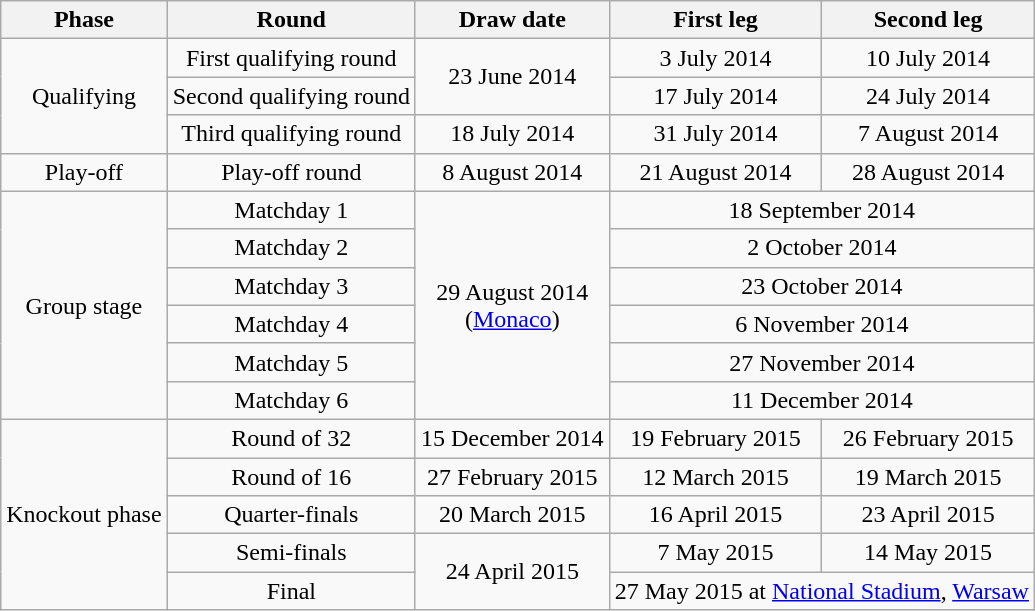<table class="wikitable" style="text-align:center">
<tr>
<th>Phase</th>
<th>Round</th>
<th>Draw date</th>
<th>First leg</th>
<th>Second leg</th>
</tr>
<tr>
<td rowspan=3>Qualifying</td>
<td>First qualifying round</td>
<td rowspan=2>23 June 2014</td>
<td>3 July 2014</td>
<td>10 July 2014</td>
</tr>
<tr>
<td>Second qualifying round</td>
<td>17 July 2014</td>
<td>24 July 2014</td>
</tr>
<tr>
<td>Third qualifying round</td>
<td>18 July 2014</td>
<td>31 July 2014</td>
<td>7 August 2014</td>
</tr>
<tr>
<td>Play-off</td>
<td>Play-off round</td>
<td>8 August 2014</td>
<td>21 August 2014</td>
<td>28 August 2014</td>
</tr>
<tr>
<td rowspan=6>Group stage</td>
<td>Matchday 1</td>
<td rowspan=6>29 August 2014<br>(<a href='#'>Monaco</a>)</td>
<td colspan=2>18 September 2014</td>
</tr>
<tr>
<td>Matchday 2</td>
<td colspan=2>2 October 2014</td>
</tr>
<tr>
<td>Matchday 3</td>
<td colspan=2>23 October 2014</td>
</tr>
<tr>
<td>Matchday 4</td>
<td colspan=2>6 November 2014</td>
</tr>
<tr>
<td>Matchday 5</td>
<td colspan=2>27 November 2014</td>
</tr>
<tr>
<td>Matchday 6</td>
<td colspan=2>11 December 2014</td>
</tr>
<tr>
<td rowspan=5>Knockout phase</td>
<td>Round of 32</td>
<td>15 December 2014</td>
<td>19 February 2015</td>
<td>26 February 2015</td>
</tr>
<tr>
<td>Round of 16</td>
<td>27 February 2015</td>
<td>12 March 2015</td>
<td>19 March 2015</td>
</tr>
<tr>
<td>Quarter-finals</td>
<td>20 March 2015</td>
<td>16 April 2015</td>
<td>23 April 2015</td>
</tr>
<tr>
<td>Semi-finals</td>
<td rowspan=2>24 April 2015</td>
<td>7 May 2015</td>
<td>14 May 2015</td>
</tr>
<tr>
<td>Final</td>
<td colspan=2>27 May 2015 at <a href='#'>National Stadium</a>, <a href='#'>Warsaw</a></td>
</tr>
</table>
